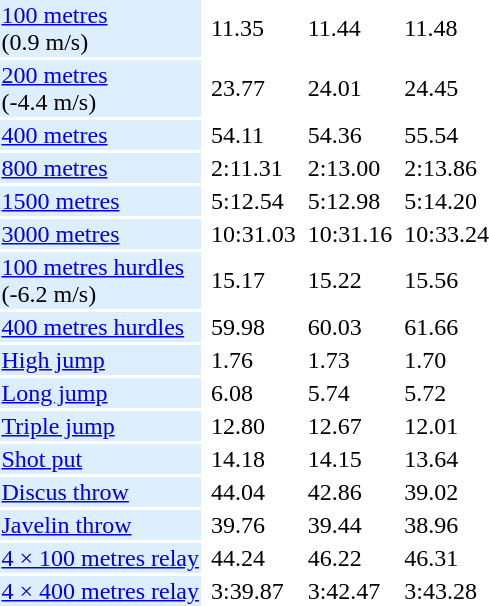<table>
<tr>
<td bgcolor = DDEEFF><a href='#'>100 metres</a> <br> (0.9 m/s)</td>
<td></td>
<td>11.35</td>
<td></td>
<td>11.44</td>
<td></td>
<td>11.48</td>
</tr>
<tr>
<td bgcolor = DDEEFF><a href='#'>200 metres</a> <br> (-4.4 m/s)</td>
<td></td>
<td>23.77</td>
<td></td>
<td>24.01</td>
<td></td>
<td>24.45</td>
</tr>
<tr>
<td bgcolor = DDEEFF><a href='#'>400 metres</a></td>
<td></td>
<td>54.11</td>
<td></td>
<td>54.36</td>
<td></td>
<td>55.54</td>
</tr>
<tr>
<td bgcolor = DDEEFF><a href='#'>800 metres</a></td>
<td></td>
<td>2:11.31</td>
<td></td>
<td>2:13.00</td>
<td></td>
<td>2:13.86</td>
</tr>
<tr>
<td bgcolor = DDEEFF><a href='#'>1500 metres</a></td>
<td></td>
<td>5:12.54</td>
<td></td>
<td>5:12.98</td>
<td></td>
<td>5:14.20</td>
</tr>
<tr>
<td bgcolor = DDEEFF><a href='#'>3000 metres</a></td>
<td></td>
<td>10:31.03</td>
<td></td>
<td>10:31.16</td>
<td></td>
<td>10:33.24</td>
</tr>
<tr>
<td bgcolor = DDEEFF><a href='#'>100 metres hurdles</a> <br> (-6.2 m/s)</td>
<td></td>
<td>15.17</td>
<td></td>
<td>15.22</td>
<td></td>
<td>15.56</td>
</tr>
<tr>
<td bgcolor = DDEEFF><a href='#'>400 metres hurdles</a></td>
<td></td>
<td>59.98</td>
<td></td>
<td>60.03</td>
<td></td>
<td>61.66</td>
</tr>
<tr>
<td bgcolor = DDEEFF><a href='#'>High jump</a></td>
<td></td>
<td>1.76</td>
<td></td>
<td>1.73</td>
<td></td>
<td>1.70</td>
</tr>
<tr>
<td bgcolor = DDEEFF><a href='#'>Long jump</a></td>
<td></td>
<td>6.08</td>
<td></td>
<td>5.74</td>
<td></td>
<td>5.72</td>
</tr>
<tr>
<td bgcolor = DDEEFF><a href='#'>Triple jump</a></td>
<td></td>
<td>12.80</td>
<td></td>
<td>12.67</td>
<td></td>
<td>12.01</td>
</tr>
<tr>
<td bgcolor = DDEEFF><a href='#'>Shot put</a></td>
<td></td>
<td>14.18</td>
<td></td>
<td>14.15</td>
<td></td>
<td>13.64</td>
</tr>
<tr>
<td bgcolor = DDEEFF><a href='#'>Discus throw</a></td>
<td></td>
<td>44.04</td>
<td></td>
<td>42.86</td>
<td></td>
<td>39.02</td>
</tr>
<tr>
<td bgcolor = DDEEFF><a href='#'>Javelin throw</a></td>
<td></td>
<td>39.76</td>
<td></td>
<td>39.44</td>
<td></td>
<td>38.96</td>
</tr>
<tr>
<td bgcolor = DDEEFF><a href='#'>4 × 100 metres relay</a></td>
<td></td>
<td>44.24</td>
<td></td>
<td>46.22</td>
<td></td>
<td>46.31</td>
</tr>
<tr>
<td bgcolor = DDEEFF><a href='#'>4 × 400 metres relay</a></td>
<td></td>
<td>3:39.87</td>
<td></td>
<td>3:42.47</td>
<td></td>
<td>3:43.28</td>
</tr>
</table>
